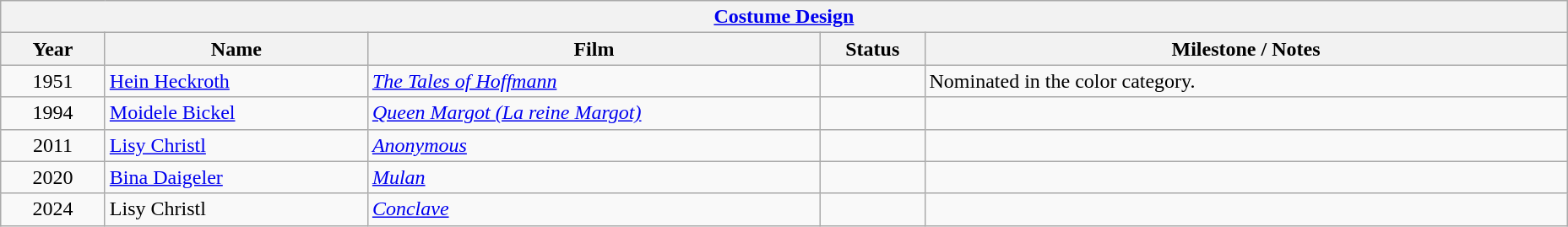<table class="wikitable" style="text-align: left">
<tr>
<th colspan=6 style="text-align:center;"><a href='#'>Costume Design</a></th>
</tr>
<tr>
<th style="width:075px;">Year</th>
<th style="width:200px;">Name</th>
<th style="width:350px;">Film</th>
<th style="width:075px;">Status</th>
<th style="width:500px;">Milestone / Notes</th>
</tr>
<tr>
<td style="text-align: center">1951</td>
<td><a href='#'>Hein Heckroth</a></td>
<td><em><a href='#'>The Tales of Hoffmann</a></em></td>
<td></td>
<td>Nominated in the color category.</td>
</tr>
<tr>
<td style="text-align: center">1994</td>
<td><a href='#'>Moidele Bickel</a></td>
<td><a href='#'><em>Queen Margot (La reine Margot)</em></a></td>
<td></td>
<td></td>
</tr>
<tr>
<td style="text-align: center">2011</td>
<td><a href='#'>Lisy Christl</a></td>
<td><em><a href='#'>Anonymous</a></em></td>
<td></td>
<td></td>
</tr>
<tr>
<td style="text-align: center">2020</td>
<td><a href='#'>Bina Daigeler</a></td>
<td><em><a href='#'>Mulan</a></em></td>
<td></td>
<td></td>
</tr>
<tr>
<td style="text-align: center">2024</td>
<td>Lisy Christl</td>
<td><em><a href='#'>Conclave</a></em></td>
<td></td>
<td></td>
</tr>
</table>
